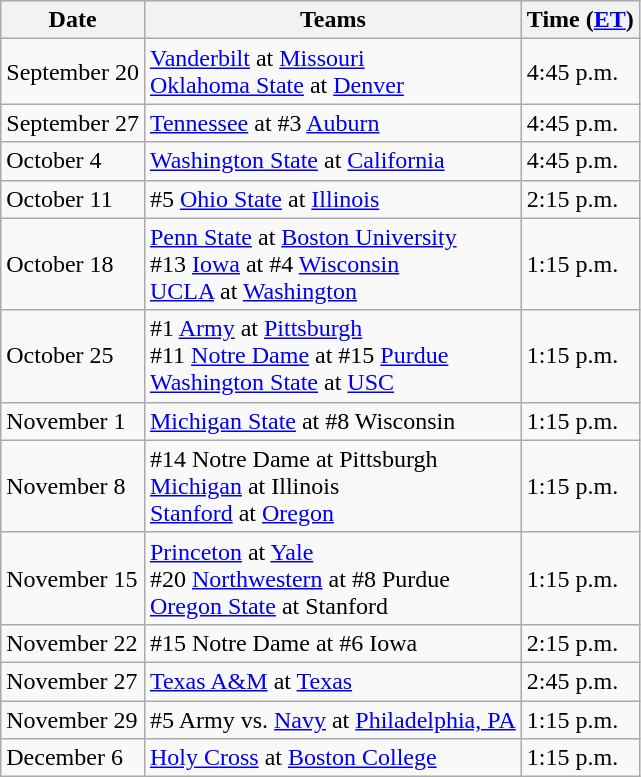<table class="wikitable">
<tr>
<th>Date</th>
<th>Teams</th>
<th>Time (<a href='#'>ET</a>)</th>
</tr>
<tr>
<td>September 20</td>
<td><a href='#'>Vanderbilt</a> at <a href='#'>Missouri</a><br><a href='#'>Oklahoma State</a> at <a href='#'>Denver</a></td>
<td>4:45 p.m.</td>
</tr>
<tr>
<td>September 27</td>
<td><a href='#'>Tennessee</a> at #3 <a href='#'>Auburn</a></td>
<td>4:45 p.m.</td>
</tr>
<tr>
<td>October 4</td>
<td><a href='#'>Washington State</a> at <a href='#'>California</a></td>
<td>4:45 p.m.</td>
</tr>
<tr>
<td>October 11</td>
<td>#5 <a href='#'>Ohio State</a> at <a href='#'>Illinois</a></td>
<td>2:15 p.m.</td>
</tr>
<tr>
<td>October 18</td>
<td><a href='#'>Penn State</a> at <a href='#'>Boston University</a><br>#13 <a href='#'>Iowa</a> at #4 <a href='#'>Wisconsin</a><br><a href='#'>UCLA</a> at <a href='#'>Washington</a></td>
<td>1:15 p.m.</td>
</tr>
<tr>
<td>October 25</td>
<td>#1 <a href='#'>Army</a> at <a href='#'>Pittsburgh</a><br>#11 <a href='#'>Notre Dame</a> at #15 <a href='#'>Purdue</a><br><a href='#'>Washington State</a> at <a href='#'>USC</a></td>
<td>1:15 p.m.</td>
</tr>
<tr>
<td>November 1</td>
<td><a href='#'>Michigan State</a> at #8 Wisconsin</td>
<td>1:15 p.m.</td>
</tr>
<tr>
<td>November 8</td>
<td>#14 Notre Dame at Pittsburgh<br><a href='#'>Michigan</a> at Illinois<br><a href='#'>Stanford</a> at <a href='#'>Oregon</a></td>
<td>1:15 p.m.</td>
</tr>
<tr>
<td>November 15</td>
<td><a href='#'>Princeton</a> at <a href='#'>Yale</a><br>#20 <a href='#'>Northwestern</a> at #8 Purdue<br><a href='#'>Oregon State</a> at Stanford</td>
<td>1:15 p.m.</td>
</tr>
<tr>
<td>November 22</td>
<td>#15 Notre Dame at #6 Iowa</td>
<td>2:15 p.m.</td>
</tr>
<tr>
<td>November 27</td>
<td><a href='#'>Texas A&M</a> at <a href='#'>Texas</a></td>
<td>2:45 p.m.</td>
</tr>
<tr>
<td>November 29</td>
<td>#5 Army vs. <a href='#'>Navy</a> at <a href='#'>Philadelphia, PA</a></td>
<td>1:15 p.m.</td>
</tr>
<tr>
<td>December 6</td>
<td><a href='#'>Holy Cross</a> at <a href='#'>Boston College</a></td>
<td>1:15 p.m.</td>
</tr>
</table>
